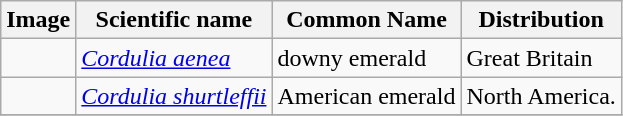<table class="wikitable sortable">
<tr>
<th>Image</th>
<th>Scientific name</th>
<th>Common Name</th>
<th>Distribution</th>
</tr>
<tr>
<td></td>
<td><em><a href='#'>Cordulia aenea</a></em> </td>
<td>downy emerald</td>
<td>Great Britain</td>
</tr>
<tr>
<td></td>
<td><em><a href='#'>Cordulia shurtleffii</a></em> </td>
<td>American emerald</td>
<td>North America.</td>
</tr>
<tr>
</tr>
</table>
